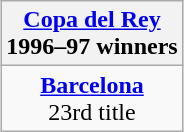<table class="wikitable" style="text-align: center; margin: 0 auto">
<tr>
<th><a href='#'>Copa del Rey</a><br>1996–97 winners</th>
</tr>
<tr>
<td><strong><a href='#'>Barcelona</a></strong><br>23rd title</td>
</tr>
</table>
